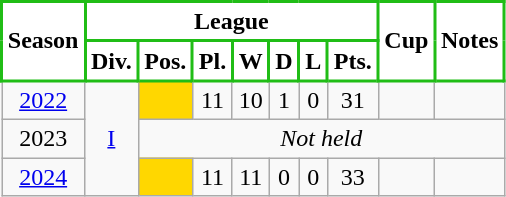<table class="wikitable">
<tr style="background:#d92121;">
<th rowspan="2" ! style="background:#FFFFFF; color:#000000; border:2px solid #20BD16;" scope="col">Season</th>
<th colspan="7" ! style="background:#FFFFFF; color:#000000; border:2px solid #20BD16;" scope="col">League</th>
<th rowspan="2" ! style="background:#FFFFFF; color:#000000; border:2px solid #20BD16;" scope="col">Cup</th>
<th rowspan="2" ! style="background:#FFFFFF; color:#000000; border:2px solid #20BD16;" scope="col">Notes</th>
</tr>
<tr>
<th style="background:#FFFFFF; color:#000000;border:2px solid #20BD16;" scope="col">Div.</th>
<th style="background:#FFFFFF; color:#000000;border:2px solid #20BD16;" scope="col">Pos.</th>
<th style="background:#FFFFFF; color:#000000;border:2px solid #20BD16;" scope="col">Pl.</th>
<th style="background:#FFFFFF; color:#000000;border:2px solid #20BD16;" scope="col">W</th>
<th style="background:#FFFFFF; color:#000000;border:2px solid #20BD16;" scope="col">D</th>
<th style="background:#FFFFFF; color:#000000;border:2px solid #20BD16;" scope="col">L</th>
<th style="background:#FFFFFF; color:#000000;border:2px solid #20BD16;" scope="col">Pts.</th>
</tr>
<tr>
<td align=center><a href='#'>2022</a></td>
<td align=center rowspan=3><a href='#'>I</a></td>
<td bgcolor="#FFD700"></td>
<td align=center>11</td>
<td align=center>10</td>
<td align=center>1</td>
<td align=center>0</td>
<td align=center>31</td>
<td align=center></td>
<td align=center></td>
</tr>
<tr>
<td align=center>2023</td>
<td align=center colspan=8><em>Not held</em></td>
</tr>
<tr>
<td align=center><a href='#'>2024</a></td>
<td bgcolor="#FFD700"></td>
<td align=center>11</td>
<td align=center>11</td>
<td align=center>0</td>
<td align=center>0</td>
<td align=center>33</td>
<td align=center></td>
<td></td>
</tr>
</table>
